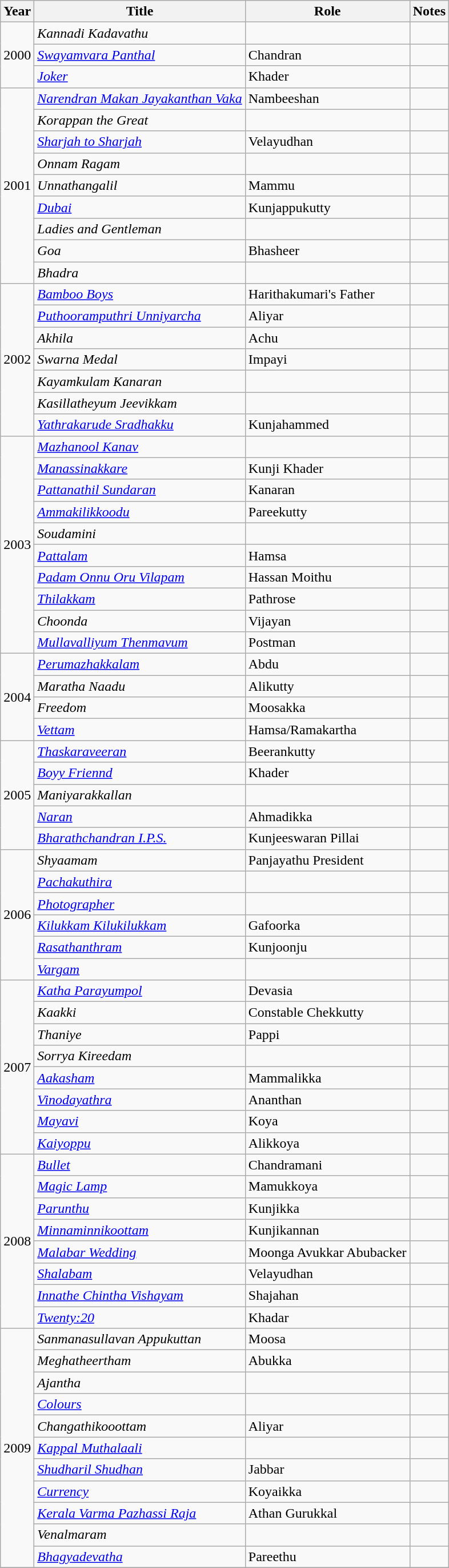<table class="wikitable sortable">
<tr>
<th>Year</th>
<th>Title</th>
<th>Role</th>
<th class="unsortable">Notes</th>
</tr>
<tr>
<td rowspan=3>2000</td>
<td><em>Kannadi Kadavathu</em></td>
<td></td>
<td></td>
</tr>
<tr>
<td><em><a href='#'>Swayamvara Panthal</a></em></td>
<td>Chandran</td>
<td></td>
</tr>
<tr>
<td><em><a href='#'>Joker</a></em></td>
<td>Khader</td>
<td></td>
</tr>
<tr>
<td rowspan=9>2001</td>
<td><em><a href='#'>Narendran Makan Jayakanthan Vaka</a></em></td>
<td>Nambeeshan</td>
<td></td>
</tr>
<tr>
<td><em>Korappan the Great</em></td>
<td></td>
<td></td>
</tr>
<tr>
<td><em><a href='#'>Sharjah to Sharjah</a></em></td>
<td>Velayudhan</td>
<td></td>
</tr>
<tr>
<td><em>Onnam Ragam</em></td>
<td></td>
<td></td>
</tr>
<tr>
<td><em>Unnathangalil</em></td>
<td>Mammu</td>
<td></td>
</tr>
<tr>
<td><em><a href='#'>Dubai</a></em></td>
<td>Kunjappukutty</td>
<td></td>
</tr>
<tr>
<td><em>Ladies and Gentleman</em></td>
<td></td>
<td></td>
</tr>
<tr>
<td><em>Goa</em></td>
<td>Bhasheer</td>
<td></td>
</tr>
<tr>
<td><em>Bhadra</em></td>
<td></td>
<td></td>
</tr>
<tr>
<td rowspan=7>2002</td>
<td><em><a href='#'>Bamboo Boys</a></em></td>
<td>Harithakumari's Father</td>
<td></td>
</tr>
<tr>
<td><em><a href='#'>Puthooramputhri Unniyarcha</a></em></td>
<td>Aliyar</td>
<td></td>
</tr>
<tr>
<td><em>Akhila</em></td>
<td>Achu</td>
<td></td>
</tr>
<tr>
<td><em>Swarna Medal</em></td>
<td>Impayi</td>
<td></td>
</tr>
<tr>
<td><em>Kayamkulam Kanaran</em></td>
<td></td>
<td></td>
</tr>
<tr>
<td><em>Kasillatheyum Jeevikkam</em></td>
<td></td>
<td></td>
</tr>
<tr>
<td><em><a href='#'>Yathrakarude Sradhakku</a></em></td>
<td>Kunjahammed</td>
<td></td>
</tr>
<tr>
<td rowspan=10>2003</td>
<td><em><a href='#'>Mazhanool Kanav</a></em></td>
<td></td>
<td></td>
</tr>
<tr>
<td><em><a href='#'>Manassinakkare</a></em></td>
<td>Kunji Khader</td>
<td></td>
</tr>
<tr>
<td><em><a href='#'>Pattanathil Sundaran</a></em></td>
<td>Kanaran</td>
<td></td>
</tr>
<tr>
<td><em><a href='#'>Ammakilikkoodu</a></em></td>
<td>Pareekutty</td>
<td></td>
</tr>
<tr>
<td><em>Soudamini</em></td>
<td></td>
<td></td>
</tr>
<tr>
<td><em><a href='#'>Pattalam</a></em></td>
<td>Hamsa</td>
<td></td>
</tr>
<tr>
<td><em><a href='#'>Padam Onnu Oru Vilapam</a></em></td>
<td>Hassan Moithu</td>
<td></td>
</tr>
<tr>
<td><em><a href='#'>Thilakkam</a></em></td>
<td>Pathrose</td>
<td></td>
</tr>
<tr>
<td><em>Choonda</em></td>
<td>Vijayan</td>
<td></td>
</tr>
<tr>
<td><em><a href='#'>Mullavalliyum Thenmavum</a></em></td>
<td>Postman</td>
<td></td>
</tr>
<tr>
<td rowspan=4>2004</td>
<td><em><a href='#'>Perumazhakkalam</a></em></td>
<td>Abdu</td>
<td></td>
</tr>
<tr>
<td><em>Maratha Naadu</em></td>
<td>Alikutty</td>
<td></td>
</tr>
<tr>
<td><em>Freedom</em></td>
<td>Moosakka</td>
<td></td>
</tr>
<tr>
<td><em><a href='#'>Vettam</a></em></td>
<td>Hamsa/Ramakartha</td>
<td></td>
</tr>
<tr>
<td rowspan=5>2005</td>
<td><em><a href='#'>Thaskaraveeran</a></em></td>
<td>Beerankutty</td>
<td></td>
</tr>
<tr>
<td><em><a href='#'>Boyy Friennd</a></em></td>
<td>Khader</td>
<td></td>
</tr>
<tr>
<td><em>Maniyarakkallan</em></td>
<td></td>
<td></td>
</tr>
<tr>
<td><em><a href='#'>Naran</a></em></td>
<td>Ahmadikka</td>
<td></td>
</tr>
<tr>
<td><em><a href='#'>Bharathchandran I.P.S.</a></em></td>
<td>Kunjeeswaran Pillai</td>
<td></td>
</tr>
<tr>
<td rowspan=6>2006</td>
<td><em>Shyaamam</em></td>
<td>Panjayathu President</td>
<td></td>
</tr>
<tr>
<td><em><a href='#'>Pachakuthira</a></em></td>
<td></td>
<td></td>
</tr>
<tr>
<td><em><a href='#'>Photographer</a></em></td>
<td></td>
<td></td>
</tr>
<tr>
<td><em><a href='#'>Kilukkam Kilukilukkam</a></em></td>
<td>Gafoorka</td>
<td></td>
</tr>
<tr>
<td><em><a href='#'>Rasathanthram</a></em></td>
<td>Kunjoonju</td>
<td></td>
</tr>
<tr>
<td><em><a href='#'>Vargam</a></em></td>
<td></td>
<td></td>
</tr>
<tr>
<td rowspan=8>2007</td>
<td><em><a href='#'>Katha Parayumpol</a></em></td>
<td>Devasia</td>
<td></td>
</tr>
<tr>
<td><em>Kaakki</em></td>
<td>Constable Chekkutty</td>
<td></td>
</tr>
<tr>
<td><em>Thaniye</em></td>
<td>Pappi</td>
<td></td>
</tr>
<tr>
<td><em>Sorrya Kireedam</em></td>
<td></td>
<td></td>
</tr>
<tr>
<td><em><a href='#'>Aakasham</a></em></td>
<td>Mammalikka</td>
<td></td>
</tr>
<tr>
<td><em><a href='#'>Vinodayathra</a></em></td>
<td>Ananthan</td>
<td></td>
</tr>
<tr>
<td><em><a href='#'>Mayavi</a></em></td>
<td>Koya</td>
<td></td>
</tr>
<tr>
<td><em><a href='#'>Kaiyoppu</a></em></td>
<td>Alikkoya</td>
<td></td>
</tr>
<tr>
<td rowspan=8>2008</td>
<td><em><a href='#'>Bullet</a></em></td>
<td>Chandramani</td>
<td></td>
</tr>
<tr>
<td><em><a href='#'>Magic Lamp</a></em></td>
<td>Mamukkoya</td>
<td></td>
</tr>
<tr>
<td><em><a href='#'>Parunthu</a></em></td>
<td>Kunjikka</td>
<td></td>
</tr>
<tr>
<td><em><a href='#'>Minnaminnikoottam</a></em></td>
<td>Kunjikannan</td>
<td></td>
</tr>
<tr>
<td><em><a href='#'>Malabar Wedding</a></em></td>
<td>Moonga Avukkar Abubacker</td>
<td></td>
</tr>
<tr>
<td><em><a href='#'>Shalabam</a></em></td>
<td>Velayudhan</td>
<td></td>
</tr>
<tr>
<td><em><a href='#'>Innathe Chintha Vishayam</a></em></td>
<td>Shajahan</td>
<td></td>
</tr>
<tr>
<td><em><a href='#'>Twenty:20</a></em></td>
<td>Khadar</td>
<td></td>
</tr>
<tr>
<td rowspan=11>2009</td>
<td><em>Sanmanasullavan Appukuttan</em></td>
<td>Moosa</td>
<td></td>
</tr>
<tr>
<td><em>Meghatheertham</em></td>
<td>Abukka</td>
<td></td>
</tr>
<tr>
<td><em>Ajantha</em></td>
<td></td>
<td></td>
</tr>
<tr>
<td><em><a href='#'>Colours</a></em></td>
<td></td>
<td></td>
</tr>
<tr>
<td><em>Changathikooottam</em></td>
<td>Aliyar</td>
<td></td>
</tr>
<tr>
<td><em><a href='#'>Kappal Muthalaali</a></em></td>
<td></td>
<td></td>
</tr>
<tr>
<td><em><a href='#'>Shudharil Shudhan</a></em></td>
<td>Jabbar</td>
<td></td>
</tr>
<tr>
<td><em><a href='#'>Currency</a></em></td>
<td>Koyaikka</td>
<td></td>
</tr>
<tr>
<td><em><a href='#'>Kerala Varma Pazhassi Raja</a></em></td>
<td>Athan Gurukkal</td>
<td></td>
</tr>
<tr>
<td><em>Venalmaram</em></td>
<td></td>
<td></td>
</tr>
<tr>
<td><em><a href='#'>Bhagyadevatha</a></em></td>
<td>Pareethu</td>
<td></td>
</tr>
<tr>
</tr>
</table>
